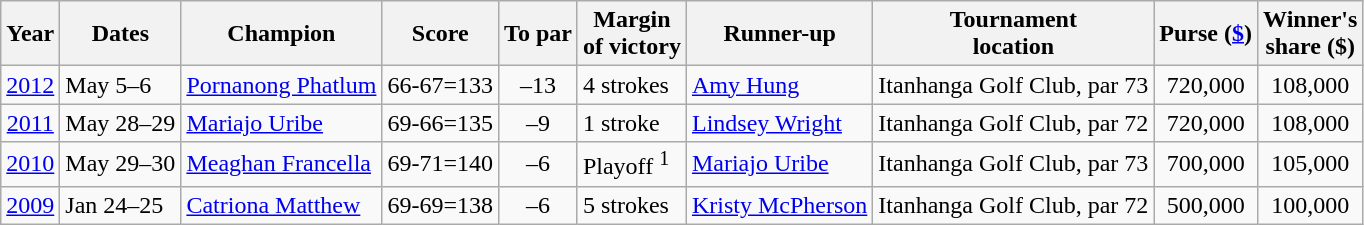<table class="wikitable">
<tr>
<th>Year</th>
<th>Dates</th>
<th>Champion</th>
<th>Score</th>
<th>To par</th>
<th>Margin<br>of victory</th>
<th>Runner-up</th>
<th>Tournament<br>location</th>
<th>Purse (<a href='#'>$</a>)</th>
<th>Winner's<br>share ($)</th>
</tr>
<tr>
<td align=center><a href='#'>2012</a></td>
<td>May 5–6</td>
<td> <a href='#'>Pornanong Phatlum</a></td>
<td>66-67=133</td>
<td align=center>–13</td>
<td>4 strokes</td>
<td> <a href='#'>Amy Hung</a></td>
<td>Itanhanga Golf Club, par 73</td>
<td align=center>720,000</td>
<td align=center>108,000</td>
</tr>
<tr>
<td align=center><a href='#'>2011</a></td>
<td>May 28–29</td>
<td> <a href='#'>Mariajo Uribe</a></td>
<td>69-66=135</td>
<td align=center>–9</td>
<td>1 stroke</td>
<td> <a href='#'>Lindsey Wright</a></td>
<td>Itanhanga Golf Club, par 72</td>
<td align=center>720,000</td>
<td align=center>108,000</td>
</tr>
<tr>
<td align=center><a href='#'>2010</a></td>
<td>May 29–30</td>
<td> <a href='#'>Meaghan Francella</a></td>
<td>69-71=140</td>
<td align=center>–6</td>
<td>Playoff <sup>1</sup></td>
<td> <a href='#'>Mariajo Uribe</a></td>
<td>Itanhanga Golf Club, par 73</td>
<td align=center>700,000</td>
<td align=center>105,000</td>
</tr>
<tr>
<td align=center><a href='#'>2009</a></td>
<td>Jan 24–25</td>
<td> <a href='#'>Catriona Matthew</a></td>
<td>69-69=138</td>
<td align=center>–6</td>
<td>5 strokes</td>
<td> <a href='#'>Kristy McPherson</a></td>
<td>Itanhanga Golf Club, par 72</td>
<td align=center>500,000</td>
<td align=center>100,000</td>
</tr>
</table>
